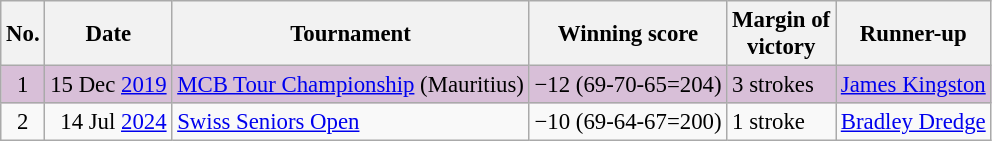<table class="wikitable" style="font-size:95%;">
<tr>
<th>No.</th>
<th>Date</th>
<th>Tournament</th>
<th>Winning score</th>
<th>Margin of<br>victory</th>
<th>Runner-up</th>
</tr>
<tr style="background:thistle;">
<td align=center>1</td>
<td align=right>15 Dec <a href='#'>2019</a></td>
<td><a href='#'>MCB Tour Championship</a> (Mauritius)</td>
<td>−12 (69-70-65=204)</td>
<td>3 strokes</td>
<td> <a href='#'>James Kingston</a></td>
</tr>
<tr>
<td align=center>2</td>
<td align=right>14 Jul <a href='#'>2024</a></td>
<td><a href='#'>Swiss Seniors Open</a></td>
<td>−10 (69-64-67=200)</td>
<td>1 stroke</td>
<td> <a href='#'>Bradley Dredge</a></td>
</tr>
</table>
